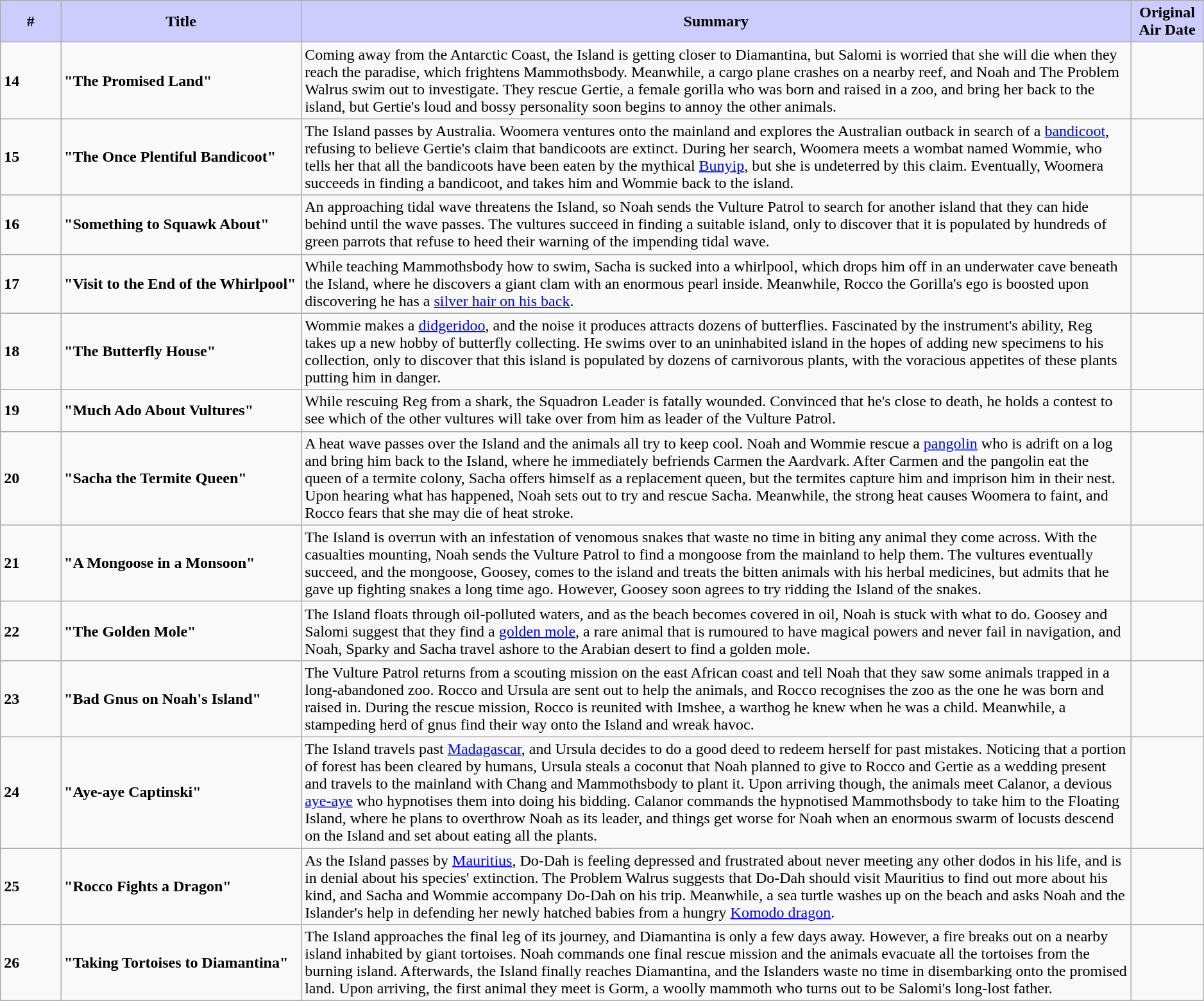<table class="wikitable" style="width:99%;">
<tr>
<th style="background:#ccf; width:5%;"><strong>#</strong></th>
<th style="background:#ccf; width:20%;"><strong>Title</strong></th>
<th style="background:#ccf;"><strong>Summary</strong></th>
<th style="background:#ccf;"><strong>Original Air Date</strong></th>
</tr>
<tr>
<td><strong>14</strong></td>
<td><strong>"The Promised Land"</strong></td>
<td>Coming away from the Antarctic Coast, the Island is getting closer to Diamantina, but Salomi is worried that she will die when they reach the paradise, which frightens Mammothsbody. Meanwhile, a cargo plane crashes on a nearby reef, and Noah and The Problem Walrus swim out to investigate. They rescue Gertie, a female gorilla who was born and raised in a zoo, and bring her back to the island, but Gertie's loud and bossy personality soon begins to annoy the other animals.</td>
<td></td>
</tr>
<tr>
<td><strong>15</strong></td>
<td><strong>"The Once Plentiful Bandicoot"</strong></td>
<td>The Island passes by Australia. Woomera ventures onto the mainland and explores the Australian outback in search of a <a href='#'>bandicoot</a>, refusing to believe Gertie's claim that bandicoots are extinct. During her search, Woomera meets a wombat named Wommie, who tells her that all the bandicoots have been eaten by the mythical <a href='#'>Bunyip</a>, but she is undeterred by this claim. Eventually, Woomera succeeds in finding a bandicoot, and takes him and Wommie back to the island.</td>
<td></td>
</tr>
<tr>
<td><strong>16</strong></td>
<td><strong>"Something to Squawk About"</strong></td>
<td>An approaching tidal wave threatens the Island, so Noah sends the Vulture Patrol to search for another island that they can hide behind until the wave passes. The vultures succeed in finding a suitable island, only to discover that it is populated by hundreds of green parrots that refuse to heed their warning of the impending tidal wave.</td>
<td></td>
</tr>
<tr>
<td><strong>17</strong></td>
<td><strong>"Visit to the End of the Whirlpool"</strong></td>
<td>While teaching Mammothsbody how to swim, Sacha is sucked into a whirlpool, which drops him off in an underwater cave beneath the Island, where he discovers a giant clam with an enormous pearl inside. Meanwhile, Rocco the Gorilla's ego is boosted upon discovering he has a <a href='#'>silver hair on his back</a>.</td>
<td></td>
</tr>
<tr>
<td><strong>18</strong></td>
<td><strong>"The Butterfly House"</strong></td>
<td>Wommie makes a <a href='#'>didgeridoo</a>, and the noise it produces attracts dozens of butterflies. Fascinated by the instrument's ability, Reg takes up a new hobby of butterfly collecting. He swims over to an uninhabited island in the hopes of adding new specimens to his collection, only to discover that this island is populated by dozens of carnivorous plants, with the voracious appetites of these plants putting him in danger.</td>
<td></td>
</tr>
<tr>
<td><strong>19</strong></td>
<td><strong>"Much Ado About Vultures"</strong></td>
<td>While rescuing Reg from a shark, the Squadron Leader is fatally wounded. Convinced that he's close to death, he holds a contest to see which of the other vultures will take over from him as leader of the Vulture Patrol.</td>
<td></td>
</tr>
<tr>
<td><strong>20</strong></td>
<td><strong>"Sacha the Termite Queen"</strong></td>
<td>A heat wave passes over the Island and the animals all try to keep cool. Noah and Wommie rescue a <a href='#'>pangolin</a> who is adrift on a log and bring him back to the Island, where he immediately befriends Carmen the Aardvark. After Carmen and the pangolin eat the queen of a termite colony, Sacha offers himself as a replacement queen, but the termites capture him and imprison him in their nest. Upon hearing what has happened, Noah sets out to try and rescue Sacha. Meanwhile, the strong heat causes Woomera to faint, and Rocco fears that she may die of heat stroke.</td>
<td></td>
</tr>
<tr>
<td><strong>21</strong></td>
<td><strong>"A Mongoose in a Monsoon"</strong></td>
<td>The Island is overrun with an infestation of venomous snakes that waste no time in biting any animal they come across. With the casualties mounting, Noah sends the Vulture Patrol to find a mongoose from the mainland to help them. The vultures eventually succeed, and the mongoose, Goosey, comes to the island and treats the bitten animals with his herbal medicines, but admits that he gave up fighting snakes a long time ago. However, Goosey soon agrees to try ridding the Island of the snakes.</td>
<td></td>
</tr>
<tr>
<td><strong>22</strong></td>
<td><strong>"The Golden Mole"</strong></td>
<td>The Island floats through oil-polluted waters, and as the beach becomes covered in oil, Noah is stuck with what to do. Goosey and Salomi suggest that they find a <a href='#'>golden mole</a>, a rare animal that is rumoured to have magical powers and never fail in navigation, and Noah, Sparky and Sacha travel ashore to the Arabian desert to find a golden mole.</td>
<td></td>
</tr>
<tr>
<td><strong>23</strong></td>
<td><strong>"Bad Gnus on Noah's Island"</strong></td>
<td>The Vulture Patrol returns from a scouting mission on the east African coast and tell Noah that they saw some animals trapped in a long-abandoned zoo. Rocco and Ursula are sent out to help the animals, and Rocco recognises the zoo as the one he was born and raised in. During the rescue mission, Rocco is reunited with Imshee, a warthog he knew when he was a child. Meanwhile, a stampeding herd of gnus find their way onto the Island and wreak havoc.</td>
<td></td>
</tr>
<tr>
<td><strong>24</strong></td>
<td><strong>"Aye-aye Captinski"</strong></td>
<td>The Island travels past <a href='#'>Madagascar</a>, and Ursula decides to do a good deed to redeem herself for past mistakes. Noticing that a portion of forest has been cleared by humans, Ursula steals a coconut that Noah planned to give to Rocco and Gertie as a wedding present and travels to the mainland with Chang and Mammothsbody to plant it. Upon arriving though, the animals meet Calanor, a devious <a href='#'>aye-aye</a> who hypnotises them into doing his bidding. Calanor commands the hypnotised Mammothsbody to take him to the Floating Island, where he plans to overthrow Noah as its leader, and things get worse for Noah when an enormous swarm of locusts descend on the Island and set about eating all the plants.</td>
<td></td>
</tr>
<tr>
<td><strong>25</strong></td>
<td><strong>"Rocco Fights a Dragon"</strong></td>
<td>As the Island passes by <a href='#'>Mauritius</a>, Do-Dah is feeling depressed and frustrated about never meeting any other dodos in his life, and is in denial about his species' extinction. The Problem Walrus suggests that Do-Dah should visit Mauritius to find out more about his kind, and Sacha and Wommie accompany Do-Dah on his trip. Meanwhile, a sea turtle washes up on the beach and asks Noah and the Islander's help in defending her newly hatched babies from a hungry <a href='#'>Komodo dragon</a>.</td>
<td></td>
</tr>
<tr>
<td><strong>26</strong></td>
<td><strong>"Taking Tortoises to Diamantina"</strong></td>
<td>The Island approaches the final leg of its journey, and Diamantina is only a few days away. However, a fire breaks out on a nearby island inhabited by giant tortoises. Noah commands one final rescue mission and the animals evacuate all the tortoises from the burning island. Afterwards, the Island finally reaches Diamantina, and the Islanders waste no time in disembarking onto the promised land. Upon arriving, the first animal they meet is Gorm, a woolly mammoth who turns out to be Salomi's long-lost father.</td>
<td></td>
</tr>
</table>
